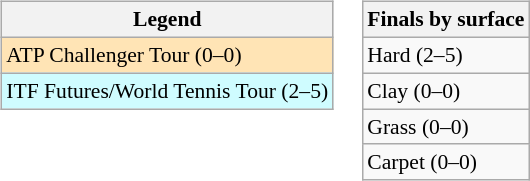<table>
<tr valign=top>
<td><br><table class=wikitable style=font-size:90%>
<tr>
<th>Legend</th>
</tr>
<tr bgcolor=moccasin>
<td>ATP Challenger Tour (0–0)</td>
</tr>
<tr bgcolor=#cffcff>
<td>ITF Futures/World Tennis Tour (2–5)</td>
</tr>
</table>
</td>
<td><br><table class=wikitable style=font-size:90%>
<tr>
<th>Finals by surface</th>
</tr>
<tr>
<td>Hard (2–5)</td>
</tr>
<tr>
<td>Clay (0–0)</td>
</tr>
<tr>
<td>Grass (0–0)</td>
</tr>
<tr>
<td>Carpet (0–0)</td>
</tr>
</table>
</td>
</tr>
</table>
